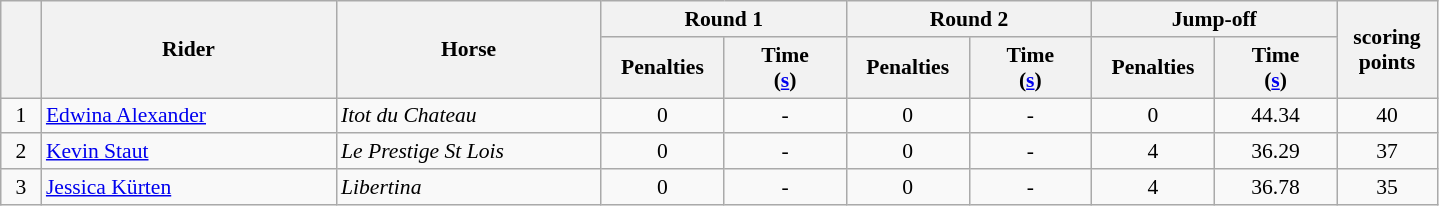<table class="wikitable" style="font-size: 90%">
<tr>
<th rowspan=2 width=20></th>
<th rowspan=2 width=190>Rider</th>
<th rowspan=2 width=170>Horse</th>
<th colspan=2>Round 1</th>
<th colspan=2>Round 2</th>
<th colspan=2>Jump-off</th>
<th rowspan=2 width=60>scoring<br>points</th>
</tr>
<tr>
<th width=75>Penalties</th>
<th width=75>Time<br>(<a href='#'>s</a>)</th>
<th width=75>Penalties</th>
<th width=75>Time<br>(<a href='#'>s</a>)</th>
<th width=75>Penalties</th>
<th width=75>Time<br>(<a href='#'>s</a>)</th>
</tr>
<tr>
<td align=center>1</td>
<td> <a href='#'>Edwina Alexander</a></td>
<td><em>Itot du Chateau</em></td>
<td align=center>0</td>
<td align=center>-</td>
<td align=center>0</td>
<td align=center>-</td>
<td align=center>0</td>
<td align=center>44.34</td>
<td align=center>40</td>
</tr>
<tr>
<td align=center>2</td>
<td> <a href='#'>Kevin Staut</a></td>
<td><em>Le Prestige St Lois</em></td>
<td align=center>0</td>
<td align=center>-</td>
<td align=center>0</td>
<td align=center>-</td>
<td align=center>4</td>
<td align=center>36.29</td>
<td align=center>37</td>
</tr>
<tr>
<td align=center>3</td>
<td> <a href='#'>Jessica Kürten</a></td>
<td><em>Libertina</em></td>
<td align=center>0</td>
<td align=center>-</td>
<td align=center>0</td>
<td align=center>-</td>
<td align=center>4</td>
<td align=center>36.78</td>
<td align=center>35</td>
</tr>
</table>
